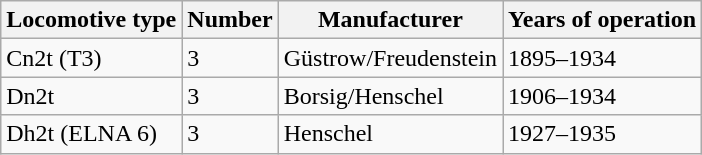<table class="wikitable">
<tr>
<th>Locomotive type</th>
<th>Number</th>
<th>Manufacturer</th>
<th>Years of operation</th>
</tr>
<tr>
<td>Cn2t (T3)</td>
<td>3</td>
<td>Güstrow/Freudenstein</td>
<td>1895–1934</td>
</tr>
<tr>
<td>Dn2t</td>
<td>3</td>
<td>Borsig/Henschel</td>
<td>1906–1934</td>
</tr>
<tr>
<td>Dh2t (ELNA 6)</td>
<td>3</td>
<td>Henschel</td>
<td>1927–1935</td>
</tr>
</table>
